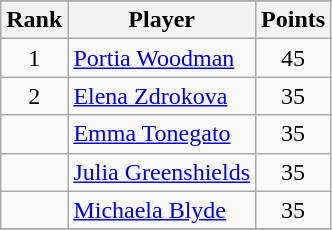<table class="wikitable sortable">
<tr>
</tr>
<tr>
<th>Rank</th>
<th>Player</th>
<th>Points</th>
</tr>
<tr>
<td align=center>1</td>
<td> <a href='#'>Portia Woodman</a></td>
<td align=center>45</td>
</tr>
<tr>
<td align=center>2</td>
<td> <a href='#'>Elena Zdrokova</a></td>
<td align=center>35</td>
</tr>
<tr>
<td align=center></td>
<td> <a href='#'>Emma Tonegato</a></td>
<td align=center>35</td>
</tr>
<tr>
<td align=center></td>
<td> <a href='#'>Julia Greenshields</a></td>
<td align=center>35</td>
</tr>
<tr>
<td align=center></td>
<td> <a href='#'>Michaela Blyde</a></td>
<td align=center>35</td>
</tr>
<tr>
</tr>
</table>
